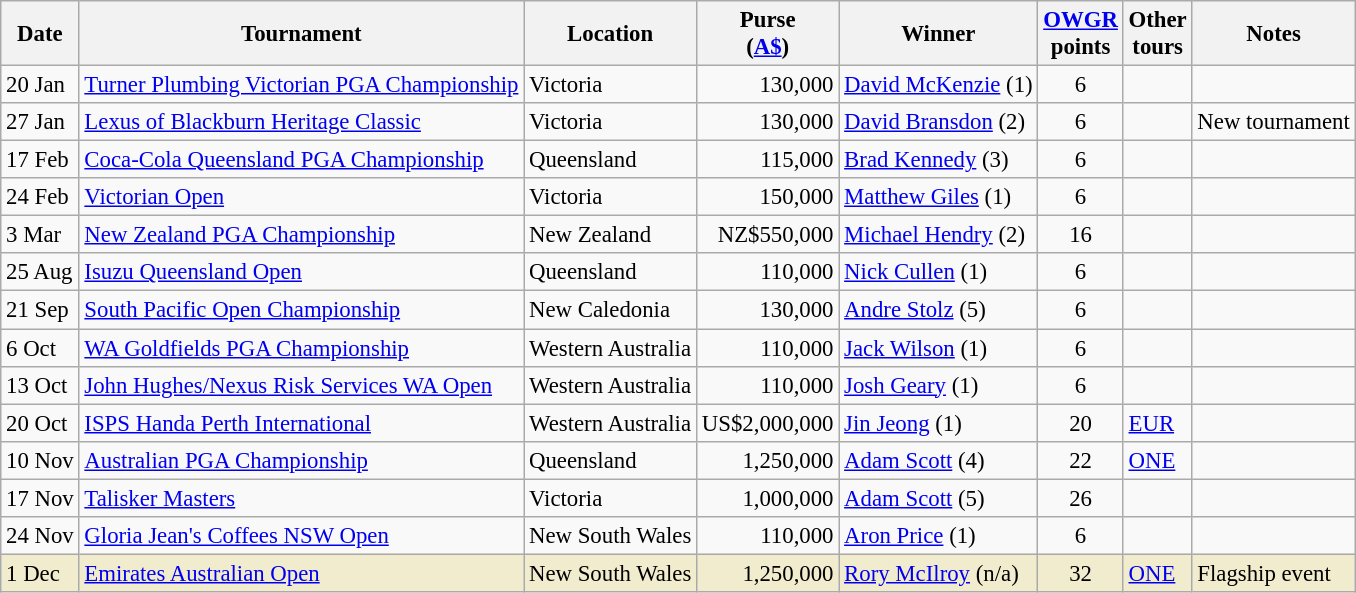<table class="wikitable" style="font-size:95%">
<tr>
<th>Date</th>
<th>Tournament</th>
<th>Location</th>
<th>Purse<br>(<a href='#'>A$</a>)</th>
<th>Winner</th>
<th><a href='#'>OWGR</a><br>points</th>
<th>Other<br>tours</th>
<th>Notes</th>
</tr>
<tr>
<td>20 Jan</td>
<td><a href='#'>Turner Plumbing Victorian PGA Championship</a></td>
<td>Victoria</td>
<td align=right>130,000</td>
<td> <a href='#'>David McKenzie</a> (1)</td>
<td align=center>6</td>
<td></td>
<td></td>
</tr>
<tr>
<td>27 Jan</td>
<td><a href='#'>Lexus of Blackburn Heritage Classic</a></td>
<td>Victoria</td>
<td align=right>130,000</td>
<td> <a href='#'>David Bransdon</a> (2)</td>
<td align=center>6</td>
<td></td>
<td>New tournament</td>
</tr>
<tr>
<td>17 Feb</td>
<td><a href='#'>Coca-Cola Queensland PGA Championship</a></td>
<td>Queensland</td>
<td align=right>115,000</td>
<td> <a href='#'>Brad Kennedy</a> (3)</td>
<td align=center>6</td>
<td></td>
<td></td>
</tr>
<tr>
<td>24 Feb</td>
<td><a href='#'>Victorian Open</a></td>
<td>Victoria</td>
<td align=right>150,000</td>
<td> <a href='#'>Matthew Giles</a> (1)</td>
<td align=center>6</td>
<td></td>
<td></td>
</tr>
<tr>
<td>3 Mar</td>
<td><a href='#'>New Zealand PGA Championship</a></td>
<td>New Zealand</td>
<td align=right>NZ$550,000</td>
<td> <a href='#'>Michael Hendry</a> (2)</td>
<td align=center>16</td>
<td></td>
<td></td>
</tr>
<tr>
<td>25 Aug</td>
<td><a href='#'>Isuzu Queensland Open</a></td>
<td>Queensland</td>
<td align=right>110,000</td>
<td> <a href='#'>Nick Cullen</a> (1)</td>
<td align=center>6</td>
<td></td>
<td></td>
</tr>
<tr>
<td>21 Sep</td>
<td><a href='#'>South Pacific Open Championship</a></td>
<td>New Caledonia</td>
<td align=right>130,000</td>
<td> <a href='#'>Andre Stolz</a> (5)</td>
<td align=center>6</td>
<td></td>
<td></td>
</tr>
<tr>
<td>6 Oct</td>
<td><a href='#'>WA Goldfields PGA Championship</a></td>
<td>Western Australia</td>
<td align=right>110,000</td>
<td> <a href='#'>Jack Wilson</a> (1)</td>
<td align=center>6</td>
<td></td>
<td></td>
</tr>
<tr>
<td>13 Oct</td>
<td><a href='#'>John Hughes/Nexus Risk Services WA Open</a></td>
<td>Western Australia</td>
<td align=right>110,000</td>
<td> <a href='#'>Josh Geary</a> (1)</td>
<td align=center>6</td>
<td></td>
<td></td>
</tr>
<tr>
<td>20 Oct</td>
<td><a href='#'>ISPS Handa Perth International</a></td>
<td>Western Australia</td>
<td align=right>US$2,000,000</td>
<td> <a href='#'>Jin Jeong</a> (1)</td>
<td align=center>20</td>
<td><a href='#'>EUR</a></td>
<td></td>
</tr>
<tr>
<td>10 Nov</td>
<td><a href='#'>Australian PGA Championship</a></td>
<td>Queensland</td>
<td align=right>1,250,000</td>
<td> <a href='#'>Adam Scott</a> (4)</td>
<td align=center>22</td>
<td><a href='#'>ONE</a></td>
<td></td>
</tr>
<tr>
<td>17 Nov</td>
<td><a href='#'>Talisker Masters</a></td>
<td>Victoria</td>
<td align=right>1,000,000</td>
<td> <a href='#'>Adam Scott</a> (5)</td>
<td align=center>26</td>
<td></td>
<td></td>
</tr>
<tr>
<td>24 Nov</td>
<td><a href='#'>Gloria Jean's Coffees NSW Open</a></td>
<td>New South Wales</td>
<td align=right>110,000</td>
<td> <a href='#'>Aron Price</a> (1)</td>
<td align=center>6</td>
<td></td>
<td></td>
</tr>
<tr style="background:#f2ecce;">
<td>1 Dec</td>
<td><a href='#'>Emirates Australian Open</a></td>
<td>New South Wales</td>
<td align=right>1,250,000</td>
<td> <a href='#'>Rory McIlroy</a> (n/a)</td>
<td align=center>32</td>
<td><a href='#'>ONE</a></td>
<td>Flagship event</td>
</tr>
</table>
